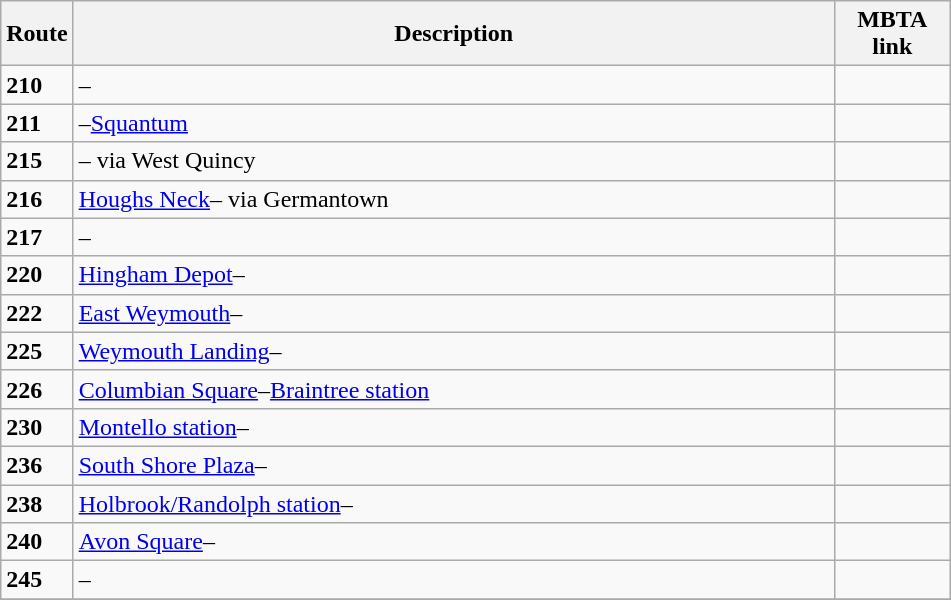<table class="wikitable">
<tr>
<th scope="col" width="35">Route</th>
<th scope="col" width="500">Description</th>
<th scope="col" width="70">MBTA link</th>
</tr>
<tr>
<td><strong>210</strong></td>
<td>–</td>
<td></td>
</tr>
<tr>
<td><strong>211</strong></td>
<td>–<a href='#'>Squantum</a></td>
<td></td>
</tr>
<tr>
<td><strong>215</strong></td>
<td>– via West Quincy</td>
<td></td>
</tr>
<tr>
<td><strong>216</strong></td>
<td><a href='#'>Houghs Neck</a>– via Germantown</td>
<td></td>
</tr>
<tr>
<td><strong>217</strong></td>
<td>–</td>
<td></td>
</tr>
<tr>
<td><strong>220</strong></td>
<td><a href='#'>Hingham Depot</a>–</td>
<td></td>
</tr>
<tr>
<td><strong>222</strong></td>
<td><a href='#'>East Weymouth</a>–</td>
<td></td>
</tr>
<tr>
<td><strong>225</strong></td>
<td><a href='#'>Weymouth Landing</a>–</td>
<td></td>
</tr>
<tr>
<td><strong>226</strong></td>
<td><a href='#'>Columbian Square</a>–<a href='#'>Braintree station</a></td>
<td></td>
</tr>
<tr>
<td><strong>230</strong></td>
<td><a href='#'>Montello station</a>–</td>
<td></td>
</tr>
<tr>
<td><strong>236</strong></td>
<td><a href='#'>South Shore Plaza</a>–</td>
<td></td>
</tr>
<tr>
<td><strong>238</strong></td>
<td><a href='#'>Holbrook/Randolph station</a>–</td>
<td></td>
</tr>
<tr>
<td><strong>240</strong></td>
<td><a href='#'>Avon Square</a>–</td>
<td></td>
</tr>
<tr>
<td><strong>245</strong></td>
<td>–</td>
<td></td>
</tr>
<tr>
</tr>
</table>
